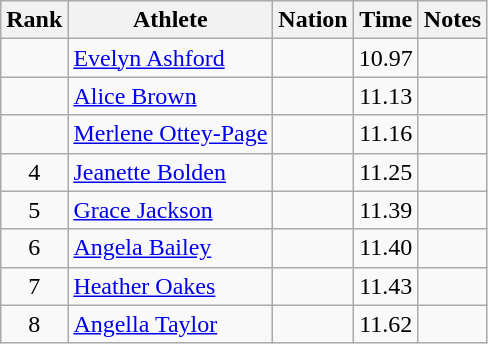<table class="wikitable sortable" style="text-align:center">
<tr>
<th>Rank</th>
<th>Athlete</th>
<th>Nation</th>
<th>Time</th>
<th>Notes</th>
</tr>
<tr>
<td></td>
<td align=left><a href='#'>Evelyn Ashford</a></td>
<td align=left></td>
<td>10.97</td>
<td></td>
</tr>
<tr>
<td></td>
<td align=left><a href='#'>Alice Brown</a></td>
<td align=left></td>
<td>11.13</td>
<td></td>
</tr>
<tr>
<td></td>
<td align=left><a href='#'>Merlene Ottey-Page</a></td>
<td align=left></td>
<td>11.16</td>
<td></td>
</tr>
<tr>
<td>4</td>
<td align=left><a href='#'>Jeanette Bolden</a></td>
<td align=left></td>
<td>11.25</td>
<td></td>
</tr>
<tr>
<td>5</td>
<td align=left><a href='#'>Grace Jackson</a></td>
<td align=left></td>
<td>11.39</td>
<td></td>
</tr>
<tr>
<td>6</td>
<td align=left><a href='#'>Angela Bailey</a></td>
<td align=left></td>
<td>11.40</td>
<td></td>
</tr>
<tr>
<td>7</td>
<td align=left><a href='#'>Heather Oakes</a></td>
<td align=left></td>
<td>11.43</td>
<td></td>
</tr>
<tr>
<td>8</td>
<td align=left><a href='#'>Angella Taylor</a></td>
<td align=left></td>
<td>11.62</td>
<td></td>
</tr>
</table>
